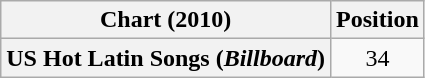<table class="wikitable plainrowheaders" style="text-align:center">
<tr>
<th scope="col">Chart (2010)</th>
<th scope="col">Position</th>
</tr>
<tr>
<th scope="row">US Hot Latin Songs (<em>Billboard</em>)</th>
<td>34</td>
</tr>
</table>
